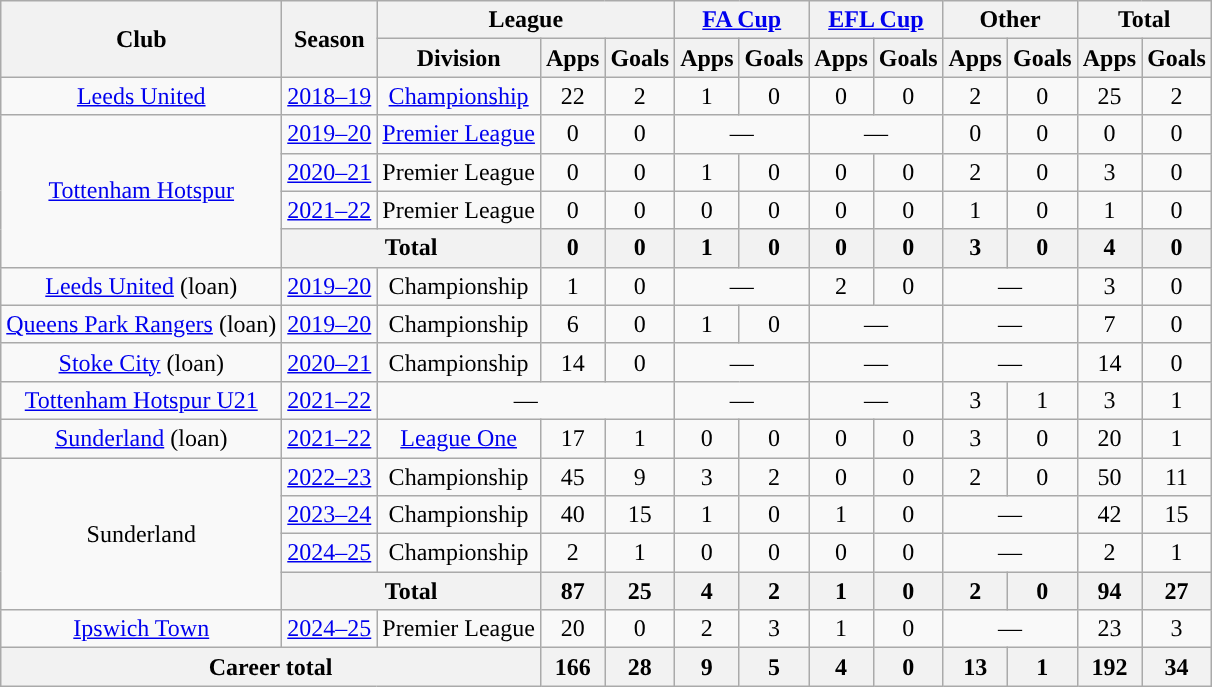<table class="wikitable" style="text-align: center">
<tr>
<th rowspan="2">Club</th>
<th rowspan="2">Season</th>
<th colspan="3">League</th>
<th colspan="2"><a href='#'>FA Cup</a></th>
<th colspan="2"><a href='#'>EFL Cup</a></th>
<th colspan="2">Other</th>
<th colspan="2">Total</th>
</tr>
<tr>
<th>Division</th>
<th>Apps</th>
<th>Goals</th>
<th>Apps</th>
<th>Goals</th>
<th>Apps</th>
<th>Goals</th>
<th>Apps</th>
<th>Goals</th>
<th>Apps</th>
<th>Goals</th>
</tr>
<tr>
<td><a href='#'>Leeds United</a></td>
<td><a href='#'>2018–19</a></td>
<td><a href='#'>Championship</a></td>
<td>22</td>
<td>2</td>
<td>1</td>
<td>0</td>
<td>0</td>
<td>0</td>
<td>2</td>
<td>0</td>
<td>25</td>
<td>2</td>
</tr>
<tr>
<td rowspan="4"><a href='#'>Tottenham Hotspur</a></td>
<td><a href='#'>2019–20</a></td>
<td><a href='#'>Premier League</a></td>
<td>0</td>
<td>0</td>
<td colspan="2">—</td>
<td colspan="2">—</td>
<td>0</td>
<td>0</td>
<td>0</td>
<td>0</td>
</tr>
<tr>
<td><a href='#'>2020–21</a></td>
<td>Premier League</td>
<td>0</td>
<td>0</td>
<td>1</td>
<td>0</td>
<td>0</td>
<td>0</td>
<td>2</td>
<td>0</td>
<td>3</td>
<td>0</td>
</tr>
<tr>
<td><a href='#'>2021–22</a></td>
<td>Premier League</td>
<td>0</td>
<td>0</td>
<td>0</td>
<td>0</td>
<td>0</td>
<td>0</td>
<td>1</td>
<td>0</td>
<td>1</td>
<td>0</td>
</tr>
<tr>
<th colspan="2">Total</th>
<th>0</th>
<th>0</th>
<th>1</th>
<th>0</th>
<th>0</th>
<th>0</th>
<th>3</th>
<th>0</th>
<th>4</th>
<th>0</th>
</tr>
<tr>
<td><a href='#'>Leeds United</a> (loan)</td>
<td><a href='#'>2019–20</a></td>
<td>Championship</td>
<td>1</td>
<td>0</td>
<td colspan="2">—</td>
<td>2</td>
<td>0</td>
<td colspan="2">—</td>
<td>3</td>
<td>0</td>
</tr>
<tr>
<td><a href='#'>Queens Park Rangers</a> (loan)</td>
<td><a href='#'>2019–20</a></td>
<td>Championship</td>
<td>6</td>
<td>0</td>
<td>1</td>
<td>0</td>
<td colspan="2">—</td>
<td colspan="2">—</td>
<td>7</td>
<td>0</td>
</tr>
<tr>
<td><a href='#'>Stoke City</a> (loan)</td>
<td><a href='#'>2020–21</a></td>
<td>Championship</td>
<td>14</td>
<td>0</td>
<td colspan="2">—</td>
<td colspan="2">—</td>
<td colspan="2">—</td>
<td>14</td>
<td>0</td>
</tr>
<tr>
<td><a href='#'>Tottenham Hotspur U21</a></td>
<td><a href='#'>2021–22</a></td>
<td colspan="3">—</td>
<td colspan="2">—</td>
<td colspan="2">—</td>
<td>3</td>
<td>1</td>
<td>3</td>
<td>1</td>
</tr>
<tr>
<td><a href='#'>Sunderland</a> (loan)</td>
<td><a href='#'>2021–22</a></td>
<td><a href='#'>League One</a></td>
<td>17</td>
<td>1</td>
<td>0</td>
<td>0</td>
<td>0</td>
<td>0</td>
<td>3</td>
<td>0</td>
<td>20</td>
<td>1</td>
</tr>
<tr>
<td rowspan="4">Sunderland</td>
<td><a href='#'>2022–23</a></td>
<td>Championship</td>
<td>45</td>
<td>9</td>
<td>3</td>
<td>2</td>
<td>0</td>
<td>0</td>
<td>2</td>
<td>0</td>
<td>50</td>
<td>11</td>
</tr>
<tr>
<td><a href='#'>2023–24</a></td>
<td>Championship</td>
<td>40</td>
<td>15</td>
<td>1</td>
<td>0</td>
<td>1</td>
<td>0</td>
<td colspan="2">—</td>
<td>42</td>
<td>15</td>
</tr>
<tr>
<td><a href='#'>2024–25</a></td>
<td>Championship</td>
<td>2</td>
<td>1</td>
<td>0</td>
<td>0</td>
<td>0</td>
<td>0</td>
<td colspan="2">—</td>
<td>2</td>
<td>1</td>
</tr>
<tr>
<th colspan="2">Total</th>
<th>87</th>
<th>25</th>
<th>4</th>
<th>2</th>
<th>1</th>
<th>0</th>
<th>2</th>
<th>0</th>
<th>94</th>
<th>27</th>
</tr>
<tr>
<td><a href='#'>Ipswich Town</a></td>
<td><a href='#'>2024–25</a></td>
<td>Premier League</td>
<td>20</td>
<td>0</td>
<td>2</td>
<td>3</td>
<td>1</td>
<td>0</td>
<td colspan="2">—</td>
<td>23</td>
<td>3</td>
</tr>
<tr>
<th colspan="3">Career total</th>
<th>166</th>
<th>28</th>
<th>9</th>
<th>5</th>
<th>4</th>
<th>0</th>
<th>13</th>
<th>1</th>
<th>192</th>
<th>34</th>
</tr>
</table>
